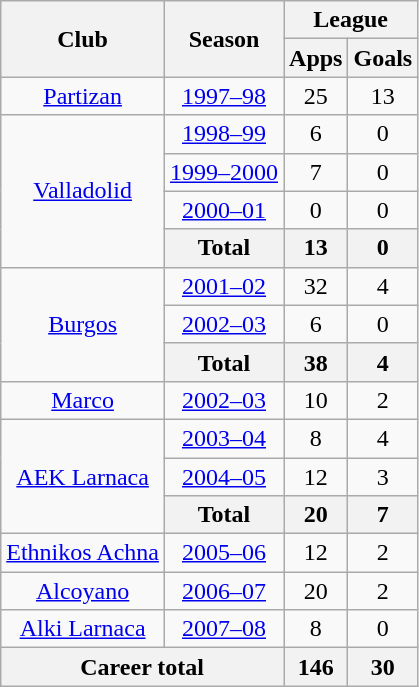<table class="wikitable" style="text-align:center">
<tr>
<th rowspan="2">Club</th>
<th rowspan="2">Season</th>
<th colspan="2">League</th>
</tr>
<tr>
<th>Apps</th>
<th>Goals</th>
</tr>
<tr>
<td><a href='#'>Partizan</a></td>
<td><a href='#'>1997–98</a></td>
<td>25</td>
<td>13</td>
</tr>
<tr>
<td rowspan="4"><a href='#'>Valladolid</a></td>
<td><a href='#'>1998–99</a></td>
<td>6</td>
<td>0</td>
</tr>
<tr>
<td><a href='#'>1999–2000</a></td>
<td>7</td>
<td>0</td>
</tr>
<tr>
<td><a href='#'>2000–01</a></td>
<td>0</td>
<td>0</td>
</tr>
<tr>
<th>Total</th>
<th>13</th>
<th>0</th>
</tr>
<tr>
<td rowspan="3"><a href='#'>Burgos</a></td>
<td><a href='#'>2001–02</a></td>
<td>32</td>
<td>4</td>
</tr>
<tr>
<td><a href='#'>2002–03</a></td>
<td>6</td>
<td>0</td>
</tr>
<tr>
<th>Total</th>
<th>38</th>
<th>4</th>
</tr>
<tr>
<td><a href='#'>Marco</a></td>
<td><a href='#'>2002–03</a></td>
<td>10</td>
<td>2</td>
</tr>
<tr>
<td rowspan="3"><a href='#'>AEK Larnaca</a></td>
<td><a href='#'>2003–04</a></td>
<td>8</td>
<td>4</td>
</tr>
<tr>
<td><a href='#'>2004–05</a></td>
<td>12</td>
<td>3</td>
</tr>
<tr>
<th>Total</th>
<th>20</th>
<th>7</th>
</tr>
<tr>
<td><a href='#'>Ethnikos Achna</a></td>
<td><a href='#'>2005–06</a></td>
<td>12</td>
<td>2</td>
</tr>
<tr>
<td><a href='#'>Alcoyano</a></td>
<td><a href='#'>2006–07</a></td>
<td>20</td>
<td>2</td>
</tr>
<tr>
<td><a href='#'>Alki Larnaca</a></td>
<td><a href='#'>2007–08</a></td>
<td>8</td>
<td>0</td>
</tr>
<tr>
<th colspan="2">Career total</th>
<th>146</th>
<th>30</th>
</tr>
</table>
